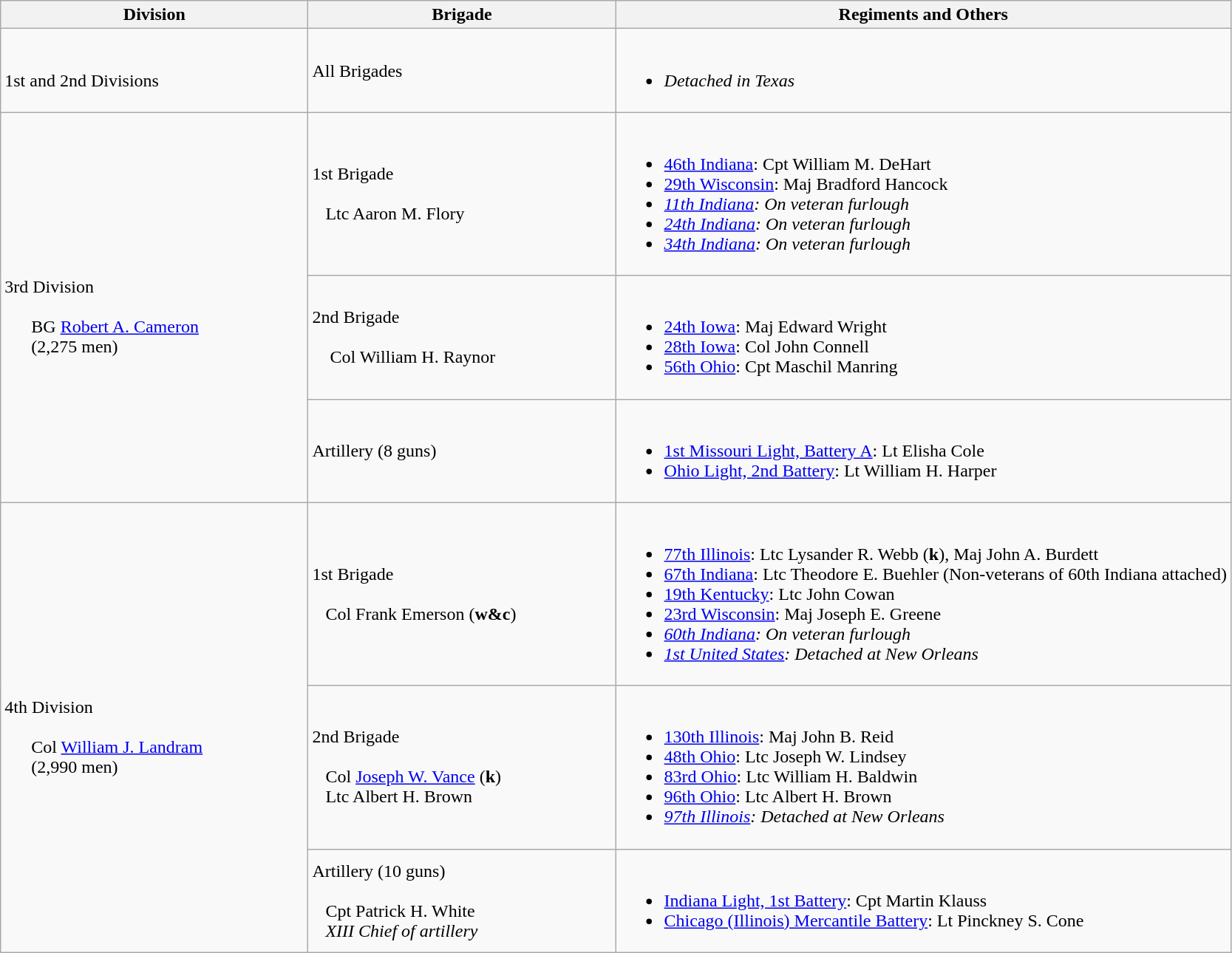<table class="wikitable">
<tr>
<th width="25%">Division</th>
<th width="25%">Brigade</th>
<th>Regiments and Others</th>
</tr>
<tr>
<td rowspan=1><br>1st and 2nd Divisions</td>
<td>All Brigades</td>
<td><br><ul><li><em>Detached in Texas</em></li></ul></td>
</tr>
<tr>
<td rowspan="3"><br>3rd Division<br><br>     
BG <a href='#'>Robert A. Cameron</a>
<br>      (2,275 men)</td>
<td>1st Brigade<br><br>  
Ltc  Aaron M. Flory</td>
<td><br><ul><li><a href='#'>46th Indiana</a>: Cpt William M. DeHart</li><li><a href='#'>29th Wisconsin</a>: Maj Bradford Hancock</li><li><em><a href='#'>11th Indiana</a>: On veteran furlough</em></li><li><em><a href='#'>24th Indiana</a>: On veteran furlough</em></li><li><em><a href='#'>34th Indiana</a>: On veteran furlough</em></li></ul></td>
</tr>
<tr>
<td>2nd Brigade<br><br>   
Col  William H. Raynor</td>
<td><br><ul><li><a href='#'>24th Iowa</a>: Maj Edward Wright</li><li><a href='#'>28th Iowa</a>: Col John Connell</li><li><a href='#'>56th Ohio</a>: Cpt Maschil Manring</li></ul></td>
</tr>
<tr>
<td>Artillery (8 guns)</td>
<td><br><ul><li><a href='#'>1st Missouri Light, Battery A</a>: Lt Elisha Cole</li><li><a href='#'>Ohio Light, 2nd Battery</a>: Lt William H. Harper</li></ul></td>
</tr>
<tr>
<td rowspan="3"><br>4th Division<br><br>     
Col <a href='#'>William J. Landram</a>
<br>      (2,990 men)</td>
<td>1st Brigade<br><br>  
Col Frank Emerson (<strong>w&c</strong>)</td>
<td><br><ul><li><a href='#'>77th Illinois</a>: Ltc Lysander R. Webb (<strong>k</strong>), Maj John A. Burdett</li><li><a href='#'>67th Indiana</a>: Ltc Theodore E. Buehler (Non-veterans of 60th Indiana attached)</li><li><a href='#'>19th Kentucky</a>: Ltc John Cowan</li><li><a href='#'>23rd Wisconsin</a>: Maj Joseph E. Greene</li><li><em><a href='#'>60th Indiana</a>: On veteran furlough</em></li><li><em><a href='#'>1st United States</a>: Detached at New Orleans</em></li></ul></td>
</tr>
<tr>
<td>2nd Brigade<br><br>  
Col <a href='#'>Joseph W. Vance</a> (<strong>k</strong>)
<br>  
Ltc Albert H. Brown</td>
<td><br><ul><li><a href='#'>130th Illinois</a>: Maj John B. Reid</li><li><a href='#'>48th Ohio</a>: Ltc Joseph W. Lindsey</li><li><a href='#'>83rd Ohio</a>: Ltc William H. Baldwin</li><li><a href='#'>96th Ohio</a>: Ltc Albert H. Brown</li><li><em><a href='#'>97th Illinois</a>: Detached at New Orleans</em></li></ul></td>
</tr>
<tr>
<td>Artillery (10 guns)<br><br>  
Cpt Patrick H. White
<br>   <em>XIII Chief of artillery</em></td>
<td><br><ul><li><a href='#'>Indiana Light, 1st Battery</a>: Cpt Martin Klauss</li><li><a href='#'>Chicago (Illinois) Mercantile Battery</a>: Lt Pinckney S. Cone</li></ul></td>
</tr>
</table>
